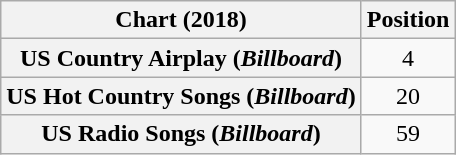<table class="wikitable sortable plainrowheaders" style="text-align:center">
<tr>
<th scope="col">Chart (2018)</th>
<th scope="col">Position</th>
</tr>
<tr>
<th scope="row">US Country Airplay (<em>Billboard</em>)</th>
<td>4</td>
</tr>
<tr>
<th scope="row">US Hot Country Songs (<em>Billboard</em>)</th>
<td>20</td>
</tr>
<tr>
<th scope="row">US Radio Songs (<em>Billboard</em>)</th>
<td>59</td>
</tr>
</table>
